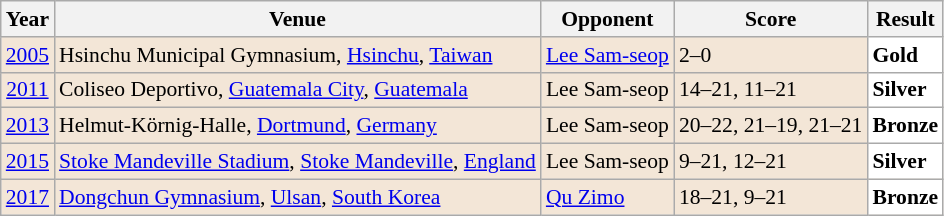<table class="sortable wikitable" style="font-size: 90%;">
<tr>
<th>Year</th>
<th>Venue</th>
<th>Opponent</th>
<th>Score</th>
<th>Result</th>
</tr>
<tr style="background:#F3E6D7">
<td align="center"><a href='#'>2005</a></td>
<td align="left">Hsinchu Municipal Gymnasium, <a href='#'>Hsinchu</a>, <a href='#'>Taiwan</a></td>
<td align="left"> <a href='#'>Lee Sam-seop</a></td>
<td align="left">2–0</td>
<td style="text-align:left; background:white"> <strong>Gold</strong></td>
</tr>
<tr style="background:#F3E6D7">
<td align="center"><a href='#'>2011</a></td>
<td align="left">Coliseo Deportivo, <a href='#'>Guatemala City</a>, <a href='#'>Guatemala</a></td>
<td align="left"> Lee Sam-seop</td>
<td align="left">14–21, 11–21</td>
<td style="text-align:left; background:white"> <strong>Silver</strong></td>
</tr>
<tr style="background:#F3E6D7">
<td align="center"><a href='#'>2013</a></td>
<td align="left">Helmut-Körnig-Halle, <a href='#'>Dortmund</a>, <a href='#'>Germany</a></td>
<td align="left"> Lee Sam-seop</td>
<td align="left">20–22, 21–19, 21–21</td>
<td style="text-align:left; background:white"> <strong>Bronze</strong></td>
</tr>
<tr style="background:#F3E6D7">
<td align="center"><a href='#'>2015</a></td>
<td align="left"><a href='#'>Stoke Mandeville Stadium</a>, <a href='#'>Stoke Mandeville</a>, <a href='#'>England</a></td>
<td align="left"> Lee Sam-seop</td>
<td align="left">9–21, 12–21</td>
<td style="text-align:left; background:white"> <strong>Silver</strong></td>
</tr>
<tr style="background:#F3E6D7">
<td align="center"><a href='#'>2017</a></td>
<td align="left"><a href='#'>Dongchun Gymnasium</a>, <a href='#'>Ulsan</a>, <a href='#'>South Korea</a></td>
<td align="left"> <a href='#'>Qu Zimo</a></td>
<td align="left">18–21, 9–21</td>
<td style="text-align:left; background:white"> <strong>Bronze</strong></td>
</tr>
</table>
